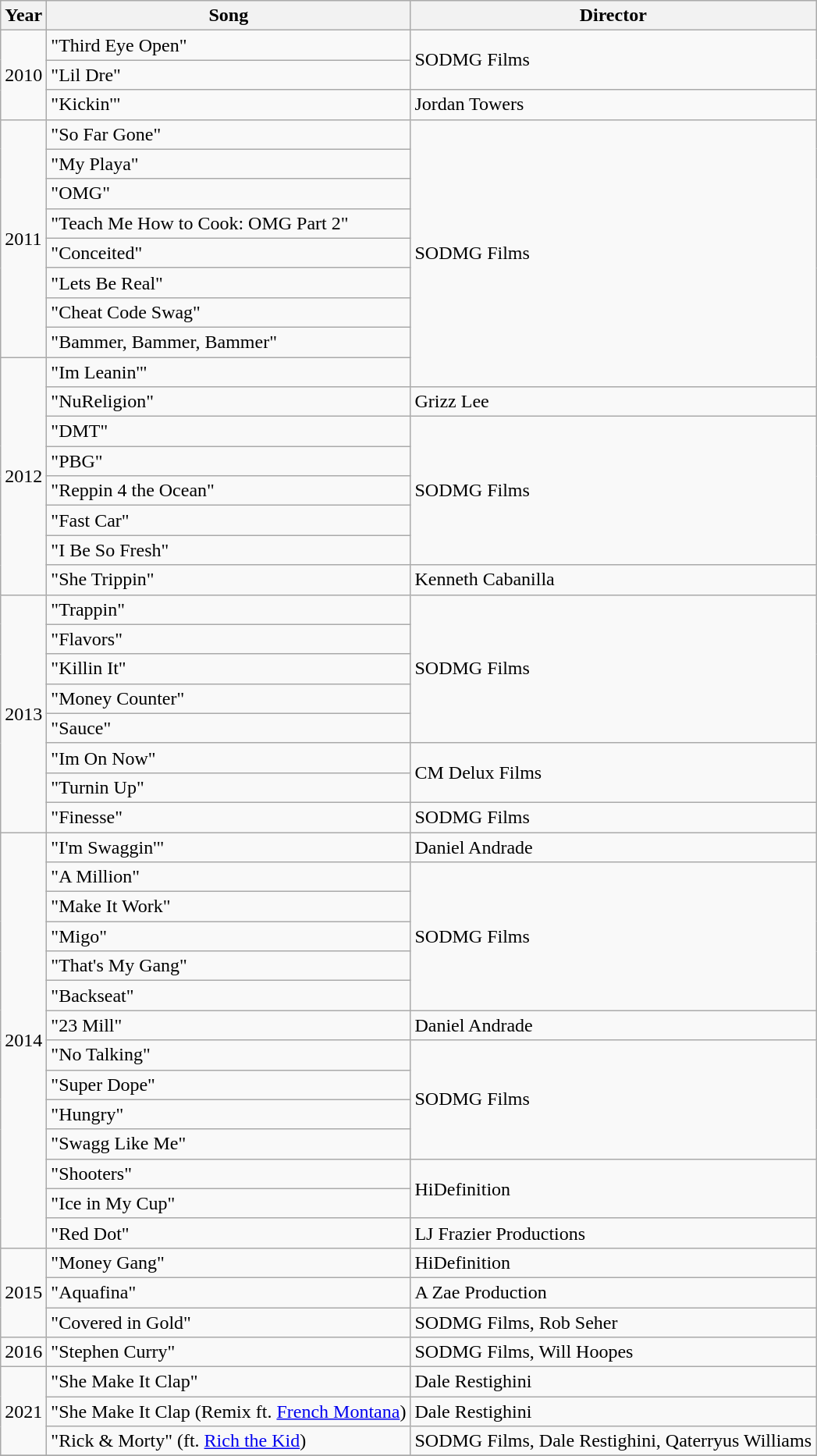<table class="wikitable">
<tr>
<th>Year</th>
<th>Song</th>
<th>Director</th>
</tr>
<tr>
<td rowspan="3">2010</td>
<td>"Third Eye Open"</td>
<td rowspan=2>SODMG Films</td>
</tr>
<tr>
<td>"Lil Dre"</td>
</tr>
<tr>
<td>"Kickin'"</td>
<td>Jordan Towers</td>
</tr>
<tr>
<td rowspan="8">2011</td>
<td>"So Far Gone"</td>
<td rowspan=9>SODMG Films</td>
</tr>
<tr>
<td>"My Playa"</td>
</tr>
<tr>
<td>"OMG"</td>
</tr>
<tr>
<td>"Teach Me How to Cook: OMG Part 2"</td>
</tr>
<tr>
<td>"Conceited"</td>
</tr>
<tr>
<td>"Lets Be Real"</td>
</tr>
<tr>
<td>"Cheat Code Swag"</td>
</tr>
<tr>
<td>"Bammer, Bammer, Bammer"</td>
</tr>
<tr>
<td rowspan="8">2012</td>
<td>"Im Leanin'"</td>
</tr>
<tr>
<td>"NuReligion"</td>
<td>Grizz Lee</td>
</tr>
<tr>
<td>"DMT"</td>
<td rowspan=5>SODMG Films</td>
</tr>
<tr>
<td>"PBG"</td>
</tr>
<tr>
<td>"Reppin 4 the Ocean"</td>
</tr>
<tr>
<td>"Fast Car"</td>
</tr>
<tr>
<td>"I Be So Fresh"</td>
</tr>
<tr>
<td>"She Trippin"</td>
<td>Kenneth Cabanilla</td>
</tr>
<tr>
<td rowspan="8">2013</td>
<td>"Trappin"</td>
<td rowspan=5>SODMG Films</td>
</tr>
<tr>
<td>"Flavors"</td>
</tr>
<tr>
<td>"Killin It"</td>
</tr>
<tr>
<td>"Money Counter"</td>
</tr>
<tr>
<td>"Sauce"</td>
</tr>
<tr>
<td>"Im On Now"</td>
<td rowspan=2>CM Delux Films</td>
</tr>
<tr>
<td>"Turnin Up"</td>
</tr>
<tr>
<td>"Finesse"</td>
<td>SODMG Films</td>
</tr>
<tr>
<td rowspan="14">2014</td>
<td>"I'm Swaggin'"</td>
<td>Daniel Andrade</td>
</tr>
<tr>
<td>"A Million"</td>
<td rowspan=5>SODMG Films</td>
</tr>
<tr>
<td>"Make It Work"</td>
</tr>
<tr>
<td>"Migo"</td>
</tr>
<tr>
<td>"That's My Gang"</td>
</tr>
<tr>
<td>"Backseat"</td>
</tr>
<tr>
<td>"23 Mill"</td>
<td>Daniel Andrade</td>
</tr>
<tr>
<td>"No Talking"</td>
<td rowspan=4>SODMG Films</td>
</tr>
<tr>
<td>"Super Dope"</td>
</tr>
<tr>
<td>"Hungry"</td>
</tr>
<tr>
<td>"Swagg Like Me"</td>
</tr>
<tr>
<td>"Shooters"</td>
<td rowspan=2>HiDefinition</td>
</tr>
<tr>
<td>"Ice in My Cup"</td>
</tr>
<tr>
<td>"Red Dot"</td>
<td>LJ Frazier Productions</td>
</tr>
<tr>
<td rowspan="3">2015</td>
<td>"Money Gang"</td>
<td>HiDefinition</td>
</tr>
<tr>
<td>"Aquafina"</td>
<td>A Zae Production</td>
</tr>
<tr>
<td>"Covered in Gold"</td>
<td>SODMG Films, Rob Seher</td>
</tr>
<tr>
<td>2016</td>
<td>"Stephen Curry"</td>
<td>SODMG Films, Will Hoopes</td>
</tr>
<tr>
<td rowspan="3">2021</td>
<td>"She Make It Clap"</td>
<td>Dale Restighini</td>
</tr>
<tr>
<td>"She Make It Clap (Remix ft. <a href='#'>French Montana</a>)</td>
<td>Dale Restighini</td>
</tr>
<tr>
<td>"Rick & Morty" (ft. <a href='#'>Rich the Kid</a>)</td>
<td>SODMG Films, Dale Restighini, Qaterryus Williams</td>
</tr>
<tr>
</tr>
</table>
